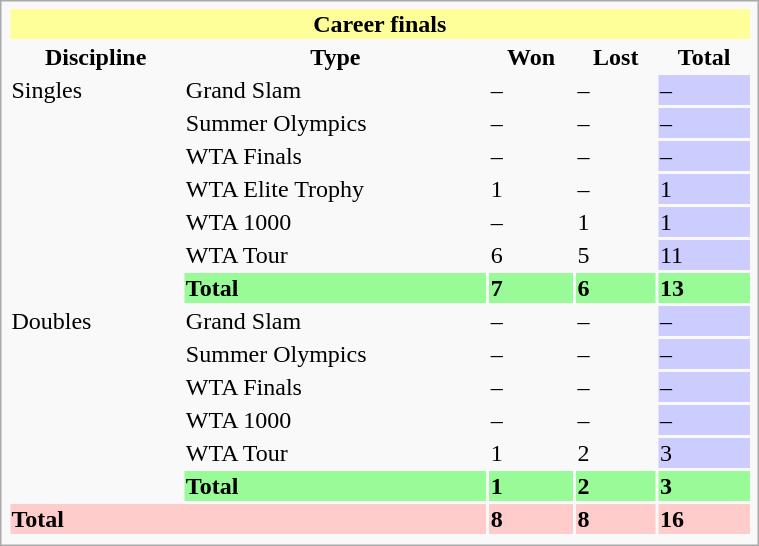<table class="infobox vcard vevent nowrap" width=40%>
<tr bgcolor=#FFFF99>
<th colspan=7>Career finals</th>
</tr>
<tr>
<th>Discipline</th>
<th>Type</th>
<th>Won</th>
<th>Lost</th>
<th>Total</th>
</tr>
<tr>
<td rowspan=7>Singles</td>
<td>Grand Slam</td>
<td>–</td>
<td>–</td>
<td bgcolor=CCCCFF>–</td>
</tr>
<tr>
<td>Summer Olympics</td>
<td>–</td>
<td>–</td>
<td bgcolor=CCCCFF>–</td>
</tr>
<tr>
<td>WTA Finals</td>
<td>–</td>
<td>–</td>
<td bgcolor=CCCCFF>–</td>
</tr>
<tr>
<td>WTA Elite Trophy</td>
<td>1</td>
<td>–</td>
<td bgcolor=CCCCFF>1</td>
</tr>
<tr>
<td>WTA 1000</td>
<td>–</td>
<td>1</td>
<td bgcolor=CCCCFF>1</td>
</tr>
<tr>
<td>WTA Tour</td>
<td>6</td>
<td>5</td>
<td bgcolor=CCCCFF>11</td>
</tr>
<tr bgcolor=98FB98>
<td><strong>Total</strong></td>
<td><strong>7</strong></td>
<td><strong>6</strong></td>
<td><strong>13</strong></td>
</tr>
<tr>
<td rowspan=6>Doubles</td>
<td>Grand Slam</td>
<td>–</td>
<td>–</td>
<td bgcolor=CCCCFF>–</td>
</tr>
<tr>
<td>Summer Olympics</td>
<td>–</td>
<td>–</td>
<td bgcolor=CCCCFF>–</td>
</tr>
<tr>
<td>WTA Finals</td>
<td>–</td>
<td>–</td>
<td bgcolor=CCCCFF>–</td>
</tr>
<tr>
<td>WTA 1000</td>
<td>–</td>
<td>–</td>
<td bgcolor=CCCCFF>–</td>
</tr>
<tr>
<td>WTA Tour</td>
<td>1</td>
<td>2</td>
<td bgcolor=CCCCFF>3</td>
</tr>
<tr bgcolor=98FB98>
<td><strong>Total</strong></td>
<td><strong>1</strong></td>
<td><strong>2</strong></td>
<td><strong>3</strong></td>
</tr>
<tr bgcolor=FFCCCC>
<td colspan=2><strong>Total</strong></td>
<td><strong>8</strong></td>
<td><strong>8</strong></td>
<td><strong>16</strong></td>
</tr>
<tr>
</tr>
</table>
